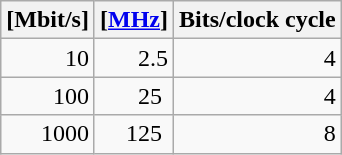<table class="wikitable floatright">
<tr>
<th>&#91;Mbit/s&#93;</th>
<th>&#91;<a href='#'>MHz</a>&#93;</th>
<th>Bits/clock cycle</th>
</tr>
<tr>
<td align=right>10</td>
<td align=right>2.5</td>
<td align=right>4</td>
</tr>
<tr>
<td align=right>100</td>
<td align=right>25 </td>
<td align=right>4</td>
</tr>
<tr>
<td align=right>1000</td>
<td align=right>125 </td>
<td align=right>8</td>
</tr>
</table>
